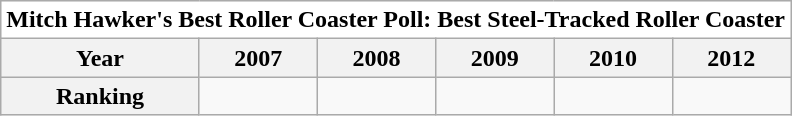<table class="wikitable">
<tr>
<th style="text-align:center; background:white;" colspan="500">Mitch Hawker's Best Roller Coaster Poll: Best Steel-Tracked Roller Coaster</th>
</tr>
<tr style="background:#white;">
<th style="text-align:center;">Year</th>
<th>2007</th>
<th>2008</th>
<th>2009</th>
<th>2010</th>
<th>2012</th>
</tr>
<tr>
<th style="text-align:center; background:#white;">Ranking</th>
<td></td>
<td></td>
<td></td>
<td></td>
<td></td>
</tr>
</table>
